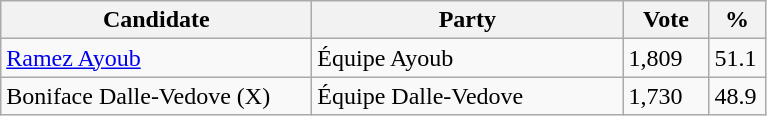<table class="wikitable">
<tr>
<th bgcolor="#DDDDFF" width="200px">Candidate</th>
<th bgcolor="#DDDDFF" width="200px">Party</th>
<th bgcolor="#DDDDFF" width="50px">Vote</th>
<th bgcolor="#DDDDFF" width="30px">%</th>
</tr>
<tr>
<td><a href='#'>Ramez Ayoub</a></td>
<td>Équipe Ayoub</td>
<td>1,809</td>
<td>51.1</td>
</tr>
<tr>
<td>Boniface Dalle-Vedove (X)</td>
<td>Équipe Dalle-Vedove</td>
<td>1,730</td>
<td>48.9</td>
</tr>
</table>
